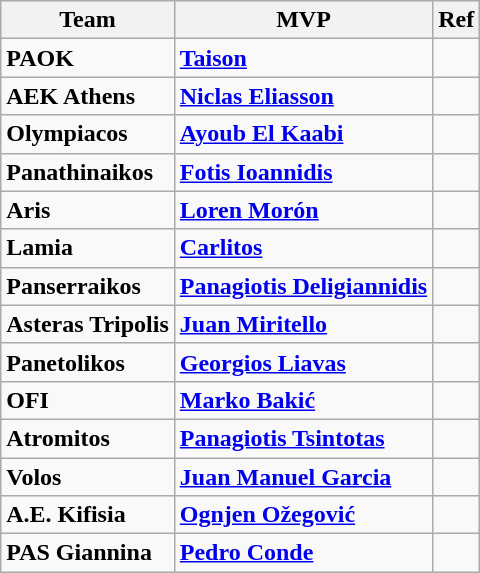<table class="wikitable sortable" style="text-align: left;">
<tr>
<th>Team</th>
<th>MVP</th>
<th>Ref</th>
</tr>
<tr>
<td><strong>PAOK</strong></td>
<td> <strong><a href='#'>Taison</a></strong></td>
<td align="center"></td>
</tr>
<tr>
<td><strong>AEK Athens</strong></td>
<td> <strong><a href='#'>Niclas Eliasson</a></strong></td>
<td align="center"></td>
</tr>
<tr>
<td><strong>Olympiacos</strong></td>
<td> <strong><a href='#'>Ayoub El Kaabi</a></strong></td>
<td align="center"></td>
</tr>
<tr>
<td><strong>Panathinaikos</strong></td>
<td> <strong><a href='#'>Fotis Ioannidis</a></strong></td>
<td align="center"></td>
</tr>
<tr>
<td><strong>Aris</strong></td>
<td> <strong><a href='#'>Loren Morón</a></strong></td>
<td align="center"></td>
</tr>
<tr>
<td><strong>Lamia</strong></td>
<td> <strong><a href='#'>Carlitos</a></strong></td>
<td align="center"></td>
</tr>
<tr>
<td><strong>Panserraikos</strong></td>
<td> <strong><a href='#'>Panagiotis Deligiannidis</a></strong></td>
<td align="center"></td>
</tr>
<tr>
<td><strong>Asteras Tripolis</strong></td>
<td> <strong><a href='#'>Juan Miritello</a></strong></td>
<td align="center"></td>
</tr>
<tr>
<td><strong>Panetolikos</strong></td>
<td> <strong><a href='#'>Georgios Liavas</a></strong></td>
<td align="center"></td>
</tr>
<tr>
<td><strong>OFI</strong></td>
<td> <strong><a href='#'>Marko Bakić</a></strong></td>
<td align="center"></td>
</tr>
<tr>
<td><strong>Atromitos</strong></td>
<td> <strong><a href='#'>Panagiotis Tsintotas</a></strong></td>
<td align="center"></td>
</tr>
<tr>
<td><strong>Volos</strong></td>
<td> <strong><a href='#'>Juan Manuel Garcia</a></strong></td>
<td align="center"></td>
</tr>
<tr>
<td><strong>A.E. Kifisia</strong></td>
<td> <strong><a href='#'>Ognjen Ožegović</a></strong></td>
<td align="center"></td>
</tr>
<tr>
<td><strong>PAS Giannina</strong></td>
<td> <strong><a href='#'>Pedro Conde</a></strong></td>
<td align="center"></td>
</tr>
</table>
